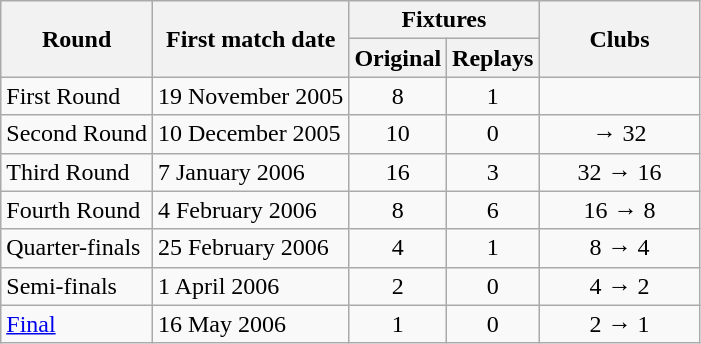<table class="wikitable" style="text-align: center">
<tr>
<th rowspan=2>Round</th>
<th rowspan=2>First match date</th>
<th colspan=2>Fixtures</th>
<th rowspan=2 width=100>Clubs</th>
</tr>
<tr>
<th>Original</th>
<th>Replays</th>
</tr>
<tr>
<td align=left>First Round</td>
<td align=left>19 November 2005</td>
<td>8</td>
<td>1</td>
<td></td>
</tr>
<tr>
<td align=left>Second Round</td>
<td align=left>10 December 2005</td>
<td>10</td>
<td>0</td>
<td> → 32</td>
</tr>
<tr>
<td align=left>Third Round</td>
<td align=left>7 January 2006</td>
<td>16</td>
<td>3</td>
<td>32 → 16</td>
</tr>
<tr>
<td align=left>Fourth Round</td>
<td align=left>4 February 2006</td>
<td>8</td>
<td>6</td>
<td>16 → 8</td>
</tr>
<tr>
<td align=left>Quarter-finals</td>
<td align=left>25 February 2006</td>
<td>4</td>
<td>1</td>
<td>8 → 4</td>
</tr>
<tr>
<td align=left>Semi-finals</td>
<td align=left>1 April 2006</td>
<td>2</td>
<td>0</td>
<td>4 → 2</td>
</tr>
<tr>
<td align=left><a href='#'>Final</a></td>
<td align=left>16 May 2006</td>
<td>1</td>
<td>0</td>
<td>2 → 1</td>
</tr>
</table>
